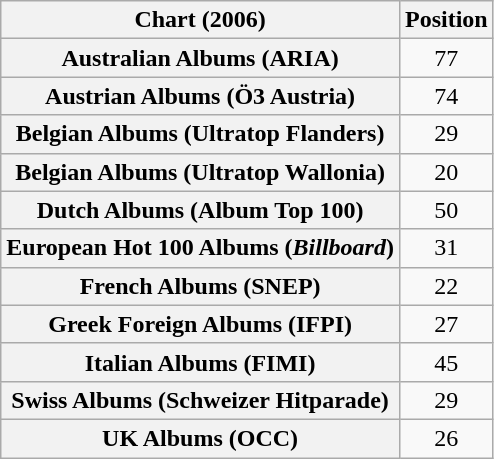<table class="wikitable plainrowheaders">
<tr>
<th>Chart (2006)</th>
<th>Position</th>
</tr>
<tr>
<th scope="row">Australian Albums (ARIA)</th>
<td style="text-align:center;">77</td>
</tr>
<tr>
<th scope="row">Austrian Albums (Ö3 Austria)</th>
<td style="text-align:center;">74</td>
</tr>
<tr>
<th scope="row">Belgian Albums (Ultratop Flanders)</th>
<td style="text-align:center;">29</td>
</tr>
<tr>
<th scope="row">Belgian Albums (Ultratop Wallonia)</th>
<td style="text-align:center;">20</td>
</tr>
<tr>
<th scope="row">Dutch Albums (Album Top 100)</th>
<td style="text-align:center;">50</td>
</tr>
<tr>
<th scope="row">European Hot 100 Albums (<em>Billboard</em>)</th>
<td style="text-align:center;">31</td>
</tr>
<tr>
<th scope="row">French Albums (SNEP)</th>
<td style="text-align:center;">22</td>
</tr>
<tr>
<th scope="row">Greek Foreign Albums (IFPI)</th>
<td style="text-align:center;">27</td>
</tr>
<tr>
<th scope="row">Italian Albums (FIMI)</th>
<td style="text-align:center;">45</td>
</tr>
<tr>
<th scope="row">Swiss Albums (Schweizer Hitparade)</th>
<td style="text-align:center;">29</td>
</tr>
<tr>
<th scope="row">UK Albums (OCC)</th>
<td style="text-align:center;">26</td>
</tr>
</table>
